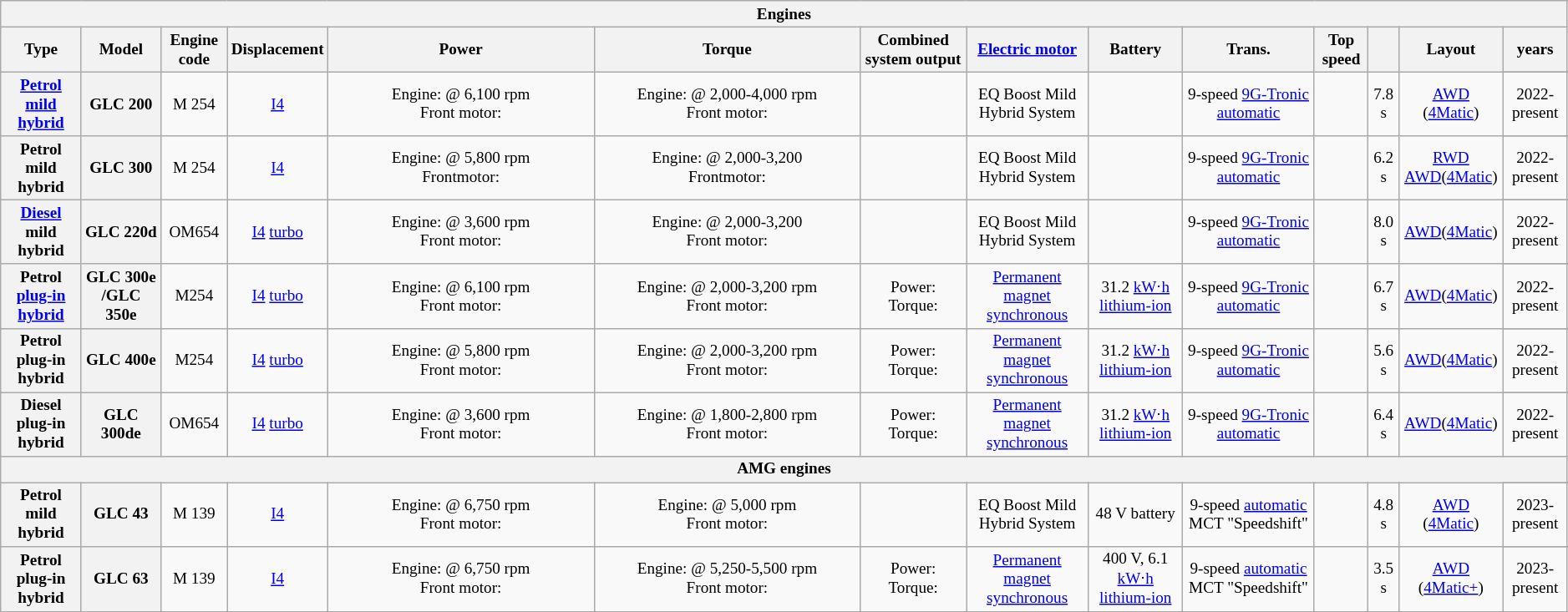<table class="wikitable collapsible" style="text-align:center; font-size:80%;">
<tr>
<th colspan="14">Engines</th>
</tr>
<tr>
<th>Type</th>
<th>Model</th>
<th>Engine code</th>
<th>Displacement</th>
<th width="17%">Power</th>
<th width="17%">Torque</th>
<th>Combined system output</th>
<th><a href='#'>Electric motor</a></th>
<th>Battery</th>
<th>Trans.</th>
<th>Top speed</th>
<th></th>
<th>Layout</th>
<th> years</th>
</tr>
<tr>
<th rowspan="2"><a href='#'>Petrol</a> <a href='#'>mild hybrid</a></th>
<th rowspan="2">GLC 200</th>
<td rowspan="2">M 254</td>
<td rowspan="2"> <a href='#'>I4</a></td>
<td rowspan="2">Engine:  @ 6,100 rpm<br>Front motor: </td>
<td rowspan="2">Engine:  @ 2,000-4,000 rpm<br>Front motor: </td>
<td rowspan="2"></td>
<td rowspan="2">EQ Boost Mild Hybrid System</td>
<td rowspan="2"></td>
<td rowspan="2">9-speed <a href='#'>9G-Tronic</a> <a href='#'>automatic</a></td>
<td rowspan="2"></td>
<td rowspan="2">7.8 s</td>
<td rowspan="2"><a href='#'>AWD</a> (<a href='#'>4Matic</a>)</td>
</tr>
<tr>
<td rowspan="1">2022-present</td>
</tr>
<tr>
<th rowspan="2">Petrol mild hybrid</th>
<th rowspan="2">GLC 300</th>
<td rowspan="2">M 254</td>
<td rowspan="2"> <a href='#'>I4</a></td>
<td rowspan="2">Engine:  @ 5,800 rpm<br>Frontmotor: </td>
<td rowspan="2">Engine:  @ 2,000-3,200<br>Frontmotor: </td>
<td rowspan="2"></td>
<td rowspan="2">EQ Boost Mild Hybrid System</td>
<td rowspan="2"></td>
<td rowspan="2">9-speed <a href='#'>9G-Tronic</a> <a href='#'>automatic</a></td>
<td rowspan="2"></td>
<td rowspan="2">6.2 s</td>
<td rowspan="2"><a href='#'>RWD</a><br><a href='#'>AWD</a>(<a href='#'>4Matic</a>)</td>
</tr>
<tr>
<td rowspan="1">2022-present</td>
</tr>
<tr>
<th rowspan="2"><a href='#'>Diesel</a> mild hybrid</th>
<th rowspan="2">GLC 220d</th>
<td rowspan="2">OM654</td>
<td rowspan="2"> <a href='#'>I4</a> <a href='#'>turbo</a></td>
<td rowspan="2">Engine:  @ 3,600 rpm<br>Front motor: </td>
<td rowspan="2">Engine:  @ 2,000-3,200<br>Front motor: </td>
<td rowspan="2"></td>
<td rowspan="2">EQ Boost Mild Hybrid System</td>
<td rowspan="2"></td>
<td rowspan="2">9-speed <a href='#'>9G-Tronic</a> <a href='#'>automatic</a></td>
<td rowspan="2"></td>
<td rowspan="2">8.0 s</td>
<td rowspan="2"><a href='#'>AWD</a>(<a href='#'>4Matic</a>)</td>
</tr>
<tr>
<td rowspan="1">2022-present</td>
</tr>
<tr>
<th rowspan="2">Petrol <a href='#'>plug-in hybrid</a></th>
<th rowspan="2">GLC 300e /GLC 350e</th>
<td rowspan="2">M254</td>
<td rowspan="2"> <a href='#'>I4</a> <a href='#'>turbo</a></td>
<td rowspan="2">Engine:  @ 6,100 rpm<br>Front motor: </td>
<td rowspan="2">Engine:  @ 2,000-3,200 rpm<br>Front motor: </td>
<td rowspan="2">Power: <br>Torque: </td>
<td rowspan="2"><a href='#'>Permanent magnet synchronous</a></td>
<td rowspan="2">31.2 <a href='#'>kW⋅h</a> <a href='#'>lithium-ion</a></td>
<td rowspan="2">9-speed <a href='#'>9G-Tronic</a> <a href='#'>automatic</a></td>
<td rowspan="2"></td>
<td rowspan="2">6.7 s</td>
<td rowspan="2"><a href='#'>AWD</a>(<a href='#'>4Matic</a>)</td>
</tr>
<tr>
<td rowspan="1">2022-present</td>
</tr>
<tr>
<th rowspan="2">Petrol plug-in hybrid</th>
<th rowspan="2">GLC 400e</th>
<td rowspan="2">M254</td>
<td rowspan="2"> <a href='#'>I4</a> <a href='#'>turbo</a></td>
<td rowspan="2">Engine:  @ 5,800 rpm<br>Front motor: </td>
<td rowspan="2">Engine:  @ 2,000-3,200 rpm<br>Front motor: </td>
<td rowspan="2">Power: <br>Torque: </td>
<td rowspan="2"><a href='#'>Permanent magnet synchronous</a></td>
<td rowspan="2">31.2 <a href='#'>kW⋅h</a> <a href='#'>lithium-ion</a></td>
<td rowspan="2">9-speed <a href='#'>9G-Tronic</a> <a href='#'>automatic</a></td>
<td rowspan="2"></td>
<td rowspan="2">5.6 s</td>
<td rowspan="2"><a href='#'>AWD</a>(<a href='#'>4Matic</a>)</td>
</tr>
<tr>
<td rowspan="1">2022-present</td>
</tr>
<tr>
<th rowspan="2">Diesel plug-in hybrid</th>
<th rowspan="2">GLC 300de</th>
<td rowspan="2">OM654</td>
<td rowspan="2"> <a href='#'>I4</a> <a href='#'>turbo</a></td>
<td rowspan="2">Engine:  @ 3,600 rpm<br>Front motor: </td>
<td rowspan="2">Engine:  @ 1,800-2,800 rpm<br>Front motor: </td>
<td rowspan="2">Power: <br>Torque: </td>
<td rowspan="2"><a href='#'>Permanent magnet synchronous</a></td>
<td rowspan="2">31.2 <a href='#'>kW⋅h</a> <a href='#'>lithium-ion</a></td>
<td rowspan="2">9-speed <a href='#'>9G-Tronic</a> <a href='#'>automatic</a></td>
<td rowspan="2"></td>
<td rowspan="2">6.4 s</td>
<td rowspan="2"><a href='#'>AWD</a>(<a href='#'>4Matic</a>)</td>
</tr>
<tr>
<td rowspan="1">2022-present</td>
</tr>
<tr>
<th colspan="14">AMG engines</th>
</tr>
<tr>
<th rowspan="2">Petrol mild hybrid</th>
<th rowspan="2">GLC 43</th>
<td rowspan="2">M 139</td>
<td rowspan="2"> <a href='#'>I4</a></td>
<td rowspan="2">Engine:  @ 6,750 rpm<br>Front motor: </td>
<td rowspan="2">Engine:  @ 5,000 rpm<br>Front motor: </td>
<td rowspan="2"></td>
<td rowspan="2">EQ Boost Mild Hybrid System</td>
<td rowspan="2">48 V battery</td>
<td rowspan="2">9-speed <a href='#'>automatic</a> MCT "Speedshift"</td>
<td rowspan="2"></td>
<td rowspan="2">4.8 s</td>
<td rowspan="2"><a href='#'>AWD</a> (<a href='#'>4Matic</a>)</td>
</tr>
<tr>
<td rowspan="1">2023-present</td>
</tr>
<tr>
<th rowspan="2">Petrol plug-in hybrid</th>
<th rowspan="2">GLC 63</th>
<td rowspan="2">M 139</td>
<td rowspan="2"> <a href='#'>I4</a></td>
<td rowspan="2">Engine:  @ 6,750 rpm<br>Front motor: </td>
<td rowspan="2">Engine:  @ 5,250-5,500 rpm<br>Front motor: </td>
<td rowspan="2">Power: <br>Torque: </td>
<td rowspan="2"><a href='#'>Permanent magnet synchronous</a></td>
<td rowspan="2">400 V, 6.1 <a href='#'>kW⋅h</a> <a href='#'>lithium-ion</a></td>
<td rowspan="2">9-speed <a href='#'>automatic</a> MCT "Speedshift"</td>
<td rowspan="2"></td>
<td rowspan="2">3.5 s</td>
<td rowspan="2"><a href='#'>AWD</a> (<a href='#'>4Matic+</a>)</td>
</tr>
<tr>
<td rowspan="1">2023-present</td>
</tr>
<tr>
</tr>
</table>
